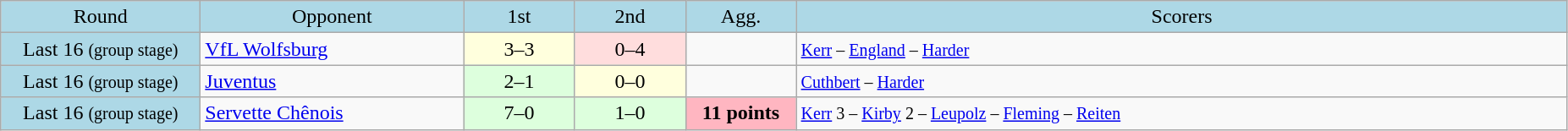<table class="wikitable" style="text-align:center">
<tr bgcolor=lightblue>
<td width=150px>Round</td>
<td width=200px>Opponent</td>
<td width=80px>1st</td>
<td width=80px>2nd</td>
<td width=80px>Agg.</td>
<td width=600px>Scorers</td>
</tr>
<tr>
<td bgcolor=lightblue>Last 16 <small>(group stage)</small></td>
<td align=left> <a href='#'>VfL Wolfsburg</a></td>
<td bgcolor="#ffffdd">3–3</td>
<td bgcolor="#ffdddd">0–4</td>
<td></td>
<td align=left><small><a href='#'>Kerr</a> – <a href='#'>England</a> – <a href='#'>Harder</a></small></td>
</tr>
<tr>
<td bgcolor=lightblue>Last 16 <small>(group stage)</small></td>
<td align=left> <a href='#'>Juventus</a></td>
<td bgcolor="#ddffdd">2–1</td>
<td bgcolor="#ffffdd">0–0</td>
<td></td>
<td align=left><small><a href='#'>Cuthbert</a> – <a href='#'>Harder</a></small></td>
</tr>
<tr>
<td bgcolor=lightblue>Last 16 <small>(group stage)</small></td>
<td align=left> <a href='#'>Servette Chênois</a></td>
<td bgcolor="#ddffdd">7–0</td>
<td bgcolor="#ddffdd">1–0</td>
<td bgcolor=lightpink><strong>11 points</strong></td>
<td align=left><small><a href='#'>Kerr</a> 3 – <a href='#'>Kirby</a> 2 – <a href='#'>Leupolz</a> – <a href='#'>Fleming</a> – <a href='#'>Reiten</a></small></td>
</tr>
</table>
